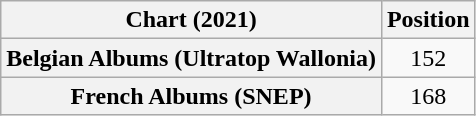<table class="wikitable sortable plainrowheaders" style="text-align:center">
<tr>
<th scope="col">Chart (2021)</th>
<th scope="col">Position</th>
</tr>
<tr>
<th scope="row">Belgian Albums (Ultratop Wallonia)</th>
<td>152</td>
</tr>
<tr>
<th scope="row">French Albums (SNEP)</th>
<td>168</td>
</tr>
</table>
